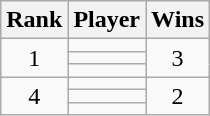<table class="wikitable sortable">
<tr>
<th>Rank</th>
<th>Player</th>
<th>Wins</th>
</tr>
<tr align=center>
<td rowspan=3>1</td>
<td></td>
<td rowspan=3>3</td>
</tr>
<tr align=center>
<td></td>
</tr>
<tr align=center>
<td></td>
</tr>
<tr align=center>
<td rowspan=3>4</td>
<td></td>
<td rowspan=3>2</td>
</tr>
<tr align=center>
<td></td>
</tr>
<tr align=center>
<td></td>
</tr>
</table>
